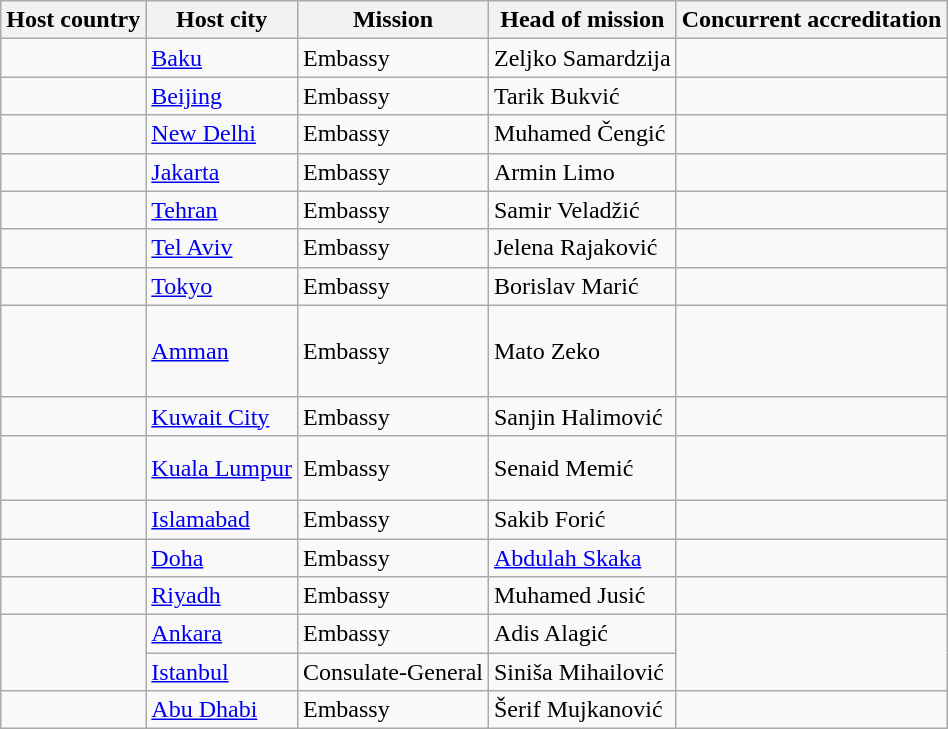<table class=wikitable>
<tr>
<th>Host country</th>
<th>Host city</th>
<th>Mission</th>
<th>Head of mission</th>
<th>Concurrent accreditation</th>
</tr>
<tr>
<td></td>
<td><a href='#'>Baku</a></td>
<td>Embassy</td>
<td>Zeljko Samardzija</td>
<td></td>
</tr>
<tr>
<td></td>
<td><a href='#'>Beijing</a></td>
<td>Embassy</td>
<td>Tarik Bukvić</td>
<td></td>
</tr>
<tr>
<td></td>
<td><a href='#'>New Delhi</a></td>
<td>Embassy</td>
<td>Muhamed Čengić</td>
<td></td>
</tr>
<tr>
<td></td>
<td><a href='#'>Jakarta</a></td>
<td>Embassy</td>
<td>Armin Limo</td>
<td><br></td>
</tr>
<tr>
<td></td>
<td><a href='#'>Tehran</a></td>
<td>Embassy</td>
<td>Samir Veladžić</td>
<td><br></td>
</tr>
<tr>
<td></td>
<td><a href='#'>Tel Aviv</a></td>
<td>Embassy</td>
<td>Jelena Rajaković</td>
<td></td>
</tr>
<tr>
<td></td>
<td><a href='#'>Tokyo</a></td>
<td>Embassy</td>
<td>Borislav Marić</td>
<td></td>
</tr>
<tr>
<td></td>
<td><a href='#'>Amman</a></td>
<td>Embassy</td>
<td>Mato Zeko</td>
<td><br><br><br></td>
</tr>
<tr>
<td></td>
<td><a href='#'>Kuwait City</a></td>
<td>Embassy</td>
<td>Sanjin Halimović</td>
<td></td>
</tr>
<tr>
<td></td>
<td><a href='#'>Kuala Lumpur</a></td>
<td>Embassy</td>
<td>Senaid Memić</td>
<td><br><br></td>
</tr>
<tr>
<td></td>
<td><a href='#'>Islamabad</a></td>
<td>Embassy</td>
<td>Sakib Forić</td>
<td></td>
</tr>
<tr>
<td></td>
<td><a href='#'>Doha</a></td>
<td>Embassy</td>
<td><a href='#'>Abdulah Skaka</a></td>
<td></td>
</tr>
<tr>
<td></td>
<td><a href='#'>Riyadh</a></td>
<td>Embassy</td>
<td>Muhamed Jusić</td>
<td></td>
</tr>
<tr>
<td rowspan="2"></td>
<td><a href='#'>Ankara</a></td>
<td>Embassy</td>
<td>Adis Alagić</td>
<td rowspan="2"></td>
</tr>
<tr>
<td><a href='#'>Istanbul</a></td>
<td>Consulate-General</td>
<td>Siniša Mihailović</td>
</tr>
<tr>
<td></td>
<td><a href='#'>Abu Dhabi</a></td>
<td>Embassy</td>
<td>Šerif Mujkanović</td>
<td></td>
</tr>
</table>
